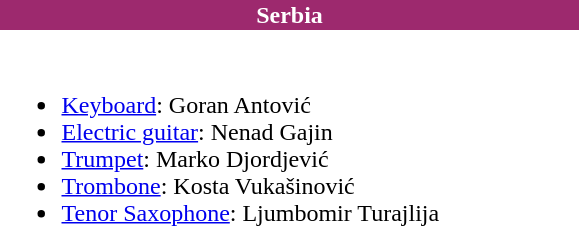<table style="border-spacing: 6px; border: 0px;">
<tr>
<th style="color:white; width:24em; background:#9D296E; text-align:center">Serbia</th>
</tr>
<tr>
<td colspan="2"><br><ul><li><a href='#'>Keyboard</a>: Goran Antović</li><li><a href='#'>Electric guitar</a>: Nenad Gajin</li><li><a href='#'>Trumpet</a>: Marko Djordjević</li><li><a href='#'>Trombone</a>: Kosta Vukašinović</li><li><a href='#'>Tenor Saxophone</a>: Ljumbomir Turajlija</li></ul></td>
</tr>
</table>
